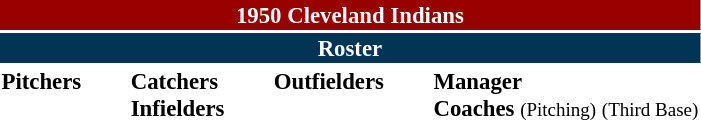<table class="toccolours" style="font-size: 95%;">
<tr>
<th colspan="10" style="background-color: #990000; color: white; text-align: center;">1950 Cleveland Indians</th>
</tr>
<tr>
<td colspan="10" style="background-color: #023456; color: white; text-align: center;"><strong>Roster</strong></td>
</tr>
<tr>
<td valign="top"><strong>Pitchers</strong><br>











</td>
<td width="25px"></td>
<td valign="top"><strong>Catchers</strong><br>

<strong>Infielders</strong>








</td>
<td width="25px"></td>
<td valign="top"><strong>Outfielders</strong><br>




</td>
<td width="25px"></td>
<td valign="top"><strong>Manager</strong><br>
<strong>Coaches</strong>
 <small>(Pitching)</small>


 <small>(Third Base)</small></td>
</tr>
</table>
